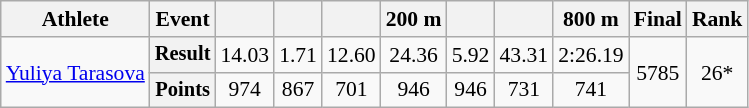<table class="wikitable" style="font-size:90%">
<tr>
<th>Athlete</th>
<th>Event</th>
<th></th>
<th></th>
<th></th>
<th>200 m</th>
<th></th>
<th></th>
<th>800 m</th>
<th>Final</th>
<th>Rank</th>
</tr>
<tr align=center>
<td rowspan=2 align=left><a href='#'>Yuliya Tarasova</a></td>
<th style="font-size:95%">Result</th>
<td>14.03</td>
<td>1.71</td>
<td>12.60</td>
<td>24.36</td>
<td>5.92</td>
<td>43.31</td>
<td>2:26.19</td>
<td rowspan=2>5785</td>
<td rowspan=2>26*</td>
</tr>
<tr align=center>
<th style="font-size:95%">Points</th>
<td>974</td>
<td>867</td>
<td>701</td>
<td>946</td>
<td>946</td>
<td>731</td>
<td>741</td>
</tr>
</table>
